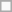<table class="wikitable" style="float:right;">
<tr>
</tr>
<tr>
<td></td>
</tr>
</table>
